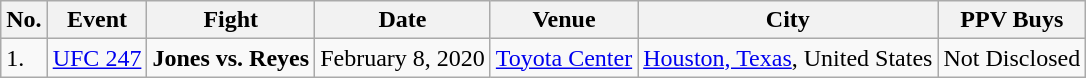<table class="wikitable">
<tr>
<th>No.</th>
<th>Event</th>
<th>Fight</th>
<th>Date</th>
<th>Venue</th>
<th>City</th>
<th>PPV Buys</th>
</tr>
<tr>
<td>1.</td>
<td><a href='#'>UFC 247</a></td>
<td><strong>Jones vs. Reyes</strong></td>
<td>February 8, 2020</td>
<td><a href='#'>Toyota Center</a></td>
<td><a href='#'>Houston, Texas</a>, United States</td>
<td>Not Disclosed</td>
</tr>
</table>
